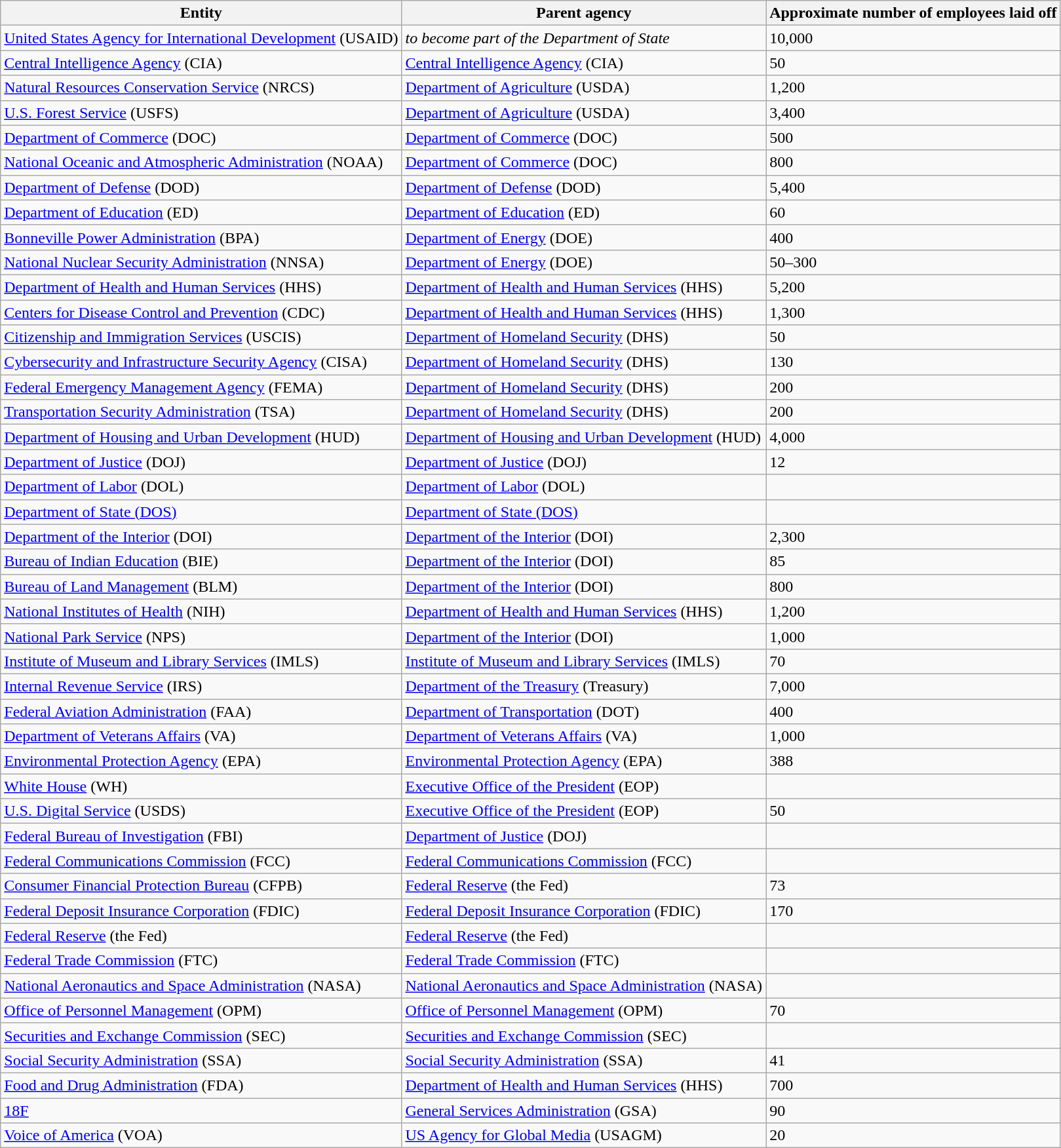<table class="wikitable sortable">
<tr>
<th>Entity</th>
<th>Parent agency</th>
<th>Approximate number of employees laid off</th>
</tr>
<tr>
<td><a href='#'>United States Agency for International Development</a> (USAID)</td>
<td><em>to become part of the Department of State</em></td>
<td>10,000</td>
</tr>
<tr>
<td><a href='#'>Central Intelligence Agency</a> (CIA)</td>
<td><a href='#'>Central Intelligence Agency</a> (CIA)</td>
<td>50</td>
</tr>
<tr>
<td><a href='#'>Natural Resources Conservation Service</a> (NRCS)</td>
<td><a href='#'>Department of Agriculture</a> (USDA)</td>
<td>1,200</td>
</tr>
<tr>
<td><a href='#'>U.S. Forest Service</a> (USFS)</td>
<td><a href='#'>Department of Agriculture</a> (USDA)</td>
<td>3,400</td>
</tr>
<tr>
<td><a href='#'>Department of Commerce</a> (DOC)</td>
<td><a href='#'>Department of Commerce</a> (DOC)</td>
<td>500</td>
</tr>
<tr>
<td><a href='#'>National Oceanic and Atmospheric Administration</a> (NOAA)</td>
<td><a href='#'>Department of Commerce</a> (DOC)</td>
<td>800</td>
</tr>
<tr>
<td><a href='#'>Department of Defense</a> (DOD)</td>
<td><a href='#'>Department of Defense</a> (DOD)</td>
<td>5,400</td>
</tr>
<tr>
<td><a href='#'>Department of Education</a> (ED)</td>
<td><a href='#'>Department of Education</a> (ED)</td>
<td>60</td>
</tr>
<tr>
<td><a href='#'>Bonneville Power Administration</a> (BPA)</td>
<td><a href='#'>Department of Energy</a> (DOE)</td>
<td>400</td>
</tr>
<tr>
<td><a href='#'>National Nuclear Security Administration</a> (NNSA)</td>
<td><a href='#'>Department of Energy</a> (DOE)</td>
<td>50–300</td>
</tr>
<tr>
<td><a href='#'>Department of Health and Human Services</a> (HHS)</td>
<td><a href='#'>Department of Health and Human Services</a> (HHS)</td>
<td>5,200</td>
</tr>
<tr>
<td><a href='#'>Centers for Disease Control and Prevention</a> (CDC)</td>
<td><a href='#'>Department of Health and Human Services</a> (HHS)</td>
<td>1,300</td>
</tr>
<tr>
<td><a href='#'>Citizenship and Immigration Services</a> (USCIS)</td>
<td><a href='#'>Department of Homeland Security</a> (DHS)</td>
<td>50</td>
</tr>
<tr>
<td><a href='#'>Cybersecurity and Infrastructure Security Agency</a> (CISA)</td>
<td><a href='#'>Department of Homeland Security</a> (DHS)</td>
<td>130</td>
</tr>
<tr>
<td><a href='#'>Federal Emergency Management Agency</a> (FEMA)</td>
<td><a href='#'>Department of Homeland Security</a> (DHS)</td>
<td>200</td>
</tr>
<tr>
<td><a href='#'>Transportation Security Administration</a> (TSA)</td>
<td><a href='#'>Department of Homeland Security</a> (DHS)</td>
<td>200</td>
</tr>
<tr>
<td><a href='#'>Department of Housing and Urban Development</a> (HUD)</td>
<td><a href='#'>Department of Housing and Urban Development</a> (HUD)</td>
<td>4,000</td>
</tr>
<tr>
<td><a href='#'>Department of Justice</a> (DOJ)</td>
<td><a href='#'>Department of Justice</a> (DOJ)</td>
<td>12</td>
</tr>
<tr>
<td><a href='#'>Department of Labor</a> (DOL)</td>
<td><a href='#'>Department of Labor</a> (DOL)</td>
<td></td>
</tr>
<tr>
<td><a href='#'>Department of State (DOS)</a></td>
<td><a href='#'>Department of State (DOS)</a></td>
<td></td>
</tr>
<tr>
<td><a href='#'>Department of the Interior</a> (DOI)</td>
<td><a href='#'>Department of the Interior</a> (DOI)</td>
<td>2,300</td>
</tr>
<tr>
<td><a href='#'>Bureau of Indian Education</a> (BIE)</td>
<td><a href='#'>Department of the Interior</a> (DOI)</td>
<td>85</td>
</tr>
<tr>
<td><a href='#'>Bureau of Land Management</a> (BLM)</td>
<td><a href='#'>Department of the Interior</a> (DOI)</td>
<td>800</td>
</tr>
<tr>
<td><a href='#'>National Institutes of Health</a> (NIH)</td>
<td><a href='#'>Department of Health and Human Services</a> (HHS)</td>
<td>1,200</td>
</tr>
<tr>
<td><a href='#'>National Park Service</a> (NPS)</td>
<td><a href='#'>Department of the Interior</a> (DOI)</td>
<td>1,000</td>
</tr>
<tr>
<td><a href='#'>Institute of Museum and Library Services</a> (IMLS)</td>
<td><a href='#'>Institute of Museum and Library Services</a> (IMLS)</td>
<td>70</td>
</tr>
<tr>
<td><a href='#'>Internal Revenue Service</a> (IRS)</td>
<td><a href='#'>Department of the Treasury</a> (Treasury)</td>
<td>7,000</td>
</tr>
<tr>
<td><a href='#'>Federal Aviation Administration</a> (FAA)</td>
<td><a href='#'>Department of Transportation</a> (DOT)</td>
<td>400</td>
</tr>
<tr>
<td><a href='#'>Department of Veterans Affairs</a> (VA)</td>
<td><a href='#'>Department of Veterans Affairs</a> (VA)</td>
<td>1,000</td>
</tr>
<tr>
<td><a href='#'>Environmental Protection Agency</a> (EPA)</td>
<td><a href='#'>Environmental Protection Agency</a> (EPA)</td>
<td>388</td>
</tr>
<tr>
<td><a href='#'>White House</a> (WH)</td>
<td><a href='#'>Executive Office of the President</a> (EOP)</td>
<td></td>
</tr>
<tr>
<td><a href='#'>U.S. Digital Service</a> (USDS)</td>
<td><a href='#'>Executive Office of the President</a> (EOP)</td>
<td>50</td>
</tr>
<tr>
<td><a href='#'>Federal Bureau of Investigation</a> (FBI)</td>
<td><a href='#'>Department of Justice</a> (DOJ)</td>
<td></td>
</tr>
<tr>
<td><a href='#'>Federal Communications Commission</a> (FCC)</td>
<td><a href='#'>Federal Communications Commission</a> (FCC)</td>
<td></td>
</tr>
<tr>
<td><a href='#'>Consumer Financial Protection Bureau</a> (CFPB)</td>
<td><a href='#'>Federal Reserve</a> (the Fed)</td>
<td>73</td>
</tr>
<tr>
<td><a href='#'>Federal Deposit Insurance Corporation</a> (FDIC)</td>
<td><a href='#'>Federal Deposit Insurance Corporation</a> (FDIC)</td>
<td>170</td>
</tr>
<tr>
<td><a href='#'>Federal Reserve</a> (the Fed)</td>
<td><a href='#'>Federal Reserve</a> (the Fed)</td>
<td></td>
</tr>
<tr>
<td><a href='#'>Federal Trade Commission</a> (FTC)</td>
<td><a href='#'>Federal Trade Commission</a> (FTC)</td>
<td></td>
</tr>
<tr>
<td><a href='#'>National Aeronautics and Space Administration</a> (NASA)</td>
<td><a href='#'>National Aeronautics and Space Administration</a> (NASA)</td>
<td></td>
</tr>
<tr>
<td><a href='#'>Office of Personnel Management</a> (OPM)</td>
<td><a href='#'>Office of Personnel Management</a> (OPM)</td>
<td>70</td>
</tr>
<tr>
<td><a href='#'>Securities and Exchange Commission</a> (SEC)</td>
<td><a href='#'>Securities and Exchange Commission</a> (SEC)</td>
<td></td>
</tr>
<tr>
<td><a href='#'>Social Security Administration</a> (SSA)</td>
<td><a href='#'>Social Security Administration</a> (SSA)</td>
<td>41</td>
</tr>
<tr>
<td><a href='#'>Food and Drug Administration</a> (FDA)</td>
<td><a href='#'>Department of Health and Human Services</a> (HHS)</td>
<td>700</td>
</tr>
<tr>
<td><a href='#'>18F</a></td>
<td><a href='#'>General Services Administration</a> (GSA)</td>
<td>90</td>
</tr>
<tr>
<td><a href='#'>Voice of America</a> (VOA)</td>
<td><a href='#'>US Agency for Global Media</a> (USAGM)</td>
<td>20</td>
</tr>
</table>
